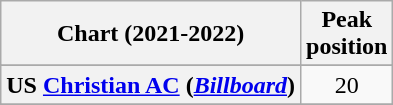<table class="wikitable sortable plainrowheaders" style="text-align:center">
<tr>
<th scope="col">Chart (2021-2022)</th>
<th scope="col">Peak<br> position</th>
</tr>
<tr>
</tr>
<tr>
</tr>
<tr>
</tr>
<tr>
<th scope="row">US <a href='#'>Christian AC</a> (<em><a href='#'>Billboard</a></em>)</th>
<td>20</td>
</tr>
<tr>
</tr>
</table>
